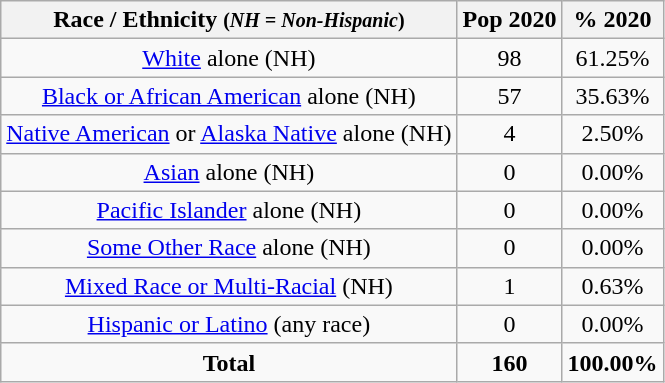<table class="wikitable" style="text-align:center;">
<tr>
<th>Race / Ethnicity <small>(<em>NH = Non-Hispanic</em>)</small></th>
<th>Pop 2020</th>
<th>% 2020</th>
</tr>
<tr>
<td><a href='#'>White</a> alone (NH)</td>
<td>98</td>
<td>61.25%</td>
</tr>
<tr>
<td><a href='#'>Black or African American</a> alone (NH)</td>
<td>57</td>
<td>35.63%</td>
</tr>
<tr>
<td><a href='#'>Native American</a> or <a href='#'>Alaska Native</a> alone (NH)</td>
<td>4</td>
<td>2.50%</td>
</tr>
<tr>
<td><a href='#'>Asian</a> alone (NH)</td>
<td>0</td>
<td>0.00%</td>
</tr>
<tr>
<td><a href='#'>Pacific Islander</a> alone (NH)</td>
<td>0</td>
<td>0.00%</td>
</tr>
<tr>
<td><a href='#'>Some Other Race</a> alone (NH)</td>
<td>0</td>
<td>0.00%</td>
</tr>
<tr>
<td><a href='#'>Mixed Race or Multi-Racial</a> (NH)</td>
<td>1</td>
<td>0.63%</td>
</tr>
<tr>
<td><a href='#'>Hispanic or Latino</a> (any race)</td>
<td>0</td>
<td>0.00%</td>
</tr>
<tr>
<td><strong>Total</strong></td>
<td><strong>160</strong></td>
<td><strong>100.00%</strong></td>
</tr>
</table>
